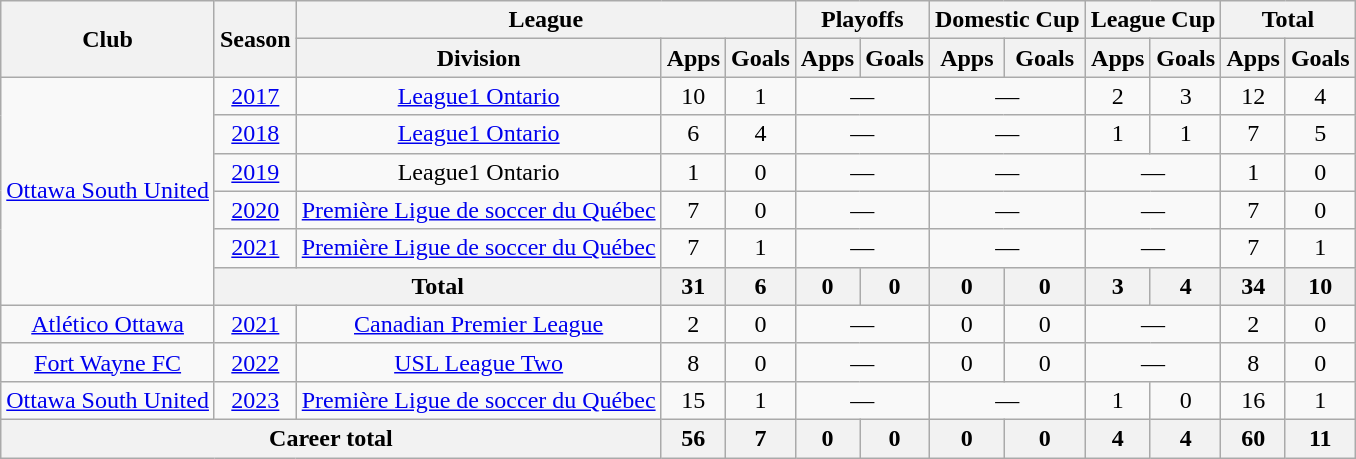<table class="wikitable" style="text-align: center;">
<tr>
<th rowspan="2">Club</th>
<th rowspan="2">Season</th>
<th colspan="3">League</th>
<th colspan="2">Playoffs</th>
<th colspan="2">Domestic Cup</th>
<th colspan="2">League Cup</th>
<th colspan="2">Total</th>
</tr>
<tr>
<th>Division</th>
<th>Apps</th>
<th>Goals</th>
<th>Apps</th>
<th>Goals</th>
<th>Apps</th>
<th>Goals</th>
<th>Apps</th>
<th>Goals</th>
<th>Apps</th>
<th>Goals</th>
</tr>
<tr>
<td rowspan="6"><a href='#'>Ottawa South United</a></td>
<td><a href='#'>2017</a></td>
<td><a href='#'>League1 Ontario</a></td>
<td>10</td>
<td>1</td>
<td colspan="2">—</td>
<td colspan="2">—</td>
<td>2</td>
<td>3</td>
<td>12</td>
<td>4</td>
</tr>
<tr>
<td><a href='#'>2018</a></td>
<td><a href='#'>League1 Ontario</a></td>
<td>6</td>
<td>4</td>
<td colspan="2">—</td>
<td colspan="2">—</td>
<td>1</td>
<td>1</td>
<td>7</td>
<td>5</td>
</tr>
<tr>
<td><a href='#'>2019</a></td>
<td>League1 Ontario</td>
<td>1</td>
<td>0</td>
<td colspan="2">—</td>
<td colspan="2">—</td>
<td colspan="2">—</td>
<td>1</td>
<td>0</td>
</tr>
<tr>
<td><a href='#'>2020</a></td>
<td><a href='#'>Première Ligue de soccer du Québec</a></td>
<td>7</td>
<td>0</td>
<td colspan="2">—</td>
<td colspan="2">—</td>
<td colspan="2">—</td>
<td>7</td>
<td>0</td>
</tr>
<tr>
<td><a href='#'>2021</a></td>
<td><a href='#'>Première Ligue de soccer du Québec</a></td>
<td>7</td>
<td>1</td>
<td colspan="2">—</td>
<td colspan="2">—</td>
<td colspan="2">—</td>
<td>7</td>
<td>1</td>
</tr>
<tr>
<th colspan="2">Total</th>
<th>31</th>
<th>6</th>
<th>0</th>
<th>0</th>
<th>0</th>
<th>0</th>
<th>3</th>
<th>4</th>
<th>34</th>
<th>10</th>
</tr>
<tr>
<td><a href='#'>Atlético Ottawa</a></td>
<td><a href='#'>2021</a></td>
<td><a href='#'>Canadian Premier League</a></td>
<td>2</td>
<td>0</td>
<td colspan="2">—</td>
<td>0</td>
<td>0</td>
<td colspan="2">—</td>
<td>2</td>
<td>0</td>
</tr>
<tr>
<td><a href='#'>Fort Wayne FC</a></td>
<td><a href='#'>2022</a></td>
<td><a href='#'>USL League Two</a></td>
<td>8</td>
<td>0</td>
<td colspan="2">—</td>
<td>0</td>
<td>0</td>
<td colspan="2">—</td>
<td>8</td>
<td>0</td>
</tr>
<tr>
<td><a href='#'>Ottawa South United</a></td>
<td><a href='#'>2023</a></td>
<td><a href='#'>Première Ligue de soccer du Québec</a></td>
<td>15</td>
<td>1</td>
<td colspan="2">—</td>
<td colspan="2">—</td>
<td>1</td>
<td>0</td>
<td>16</td>
<td>1</td>
</tr>
<tr>
<th colspan="3">Career total</th>
<th>56</th>
<th>7</th>
<th>0</th>
<th>0</th>
<th>0</th>
<th>0</th>
<th>4</th>
<th>4</th>
<th>60</th>
<th>11</th>
</tr>
</table>
